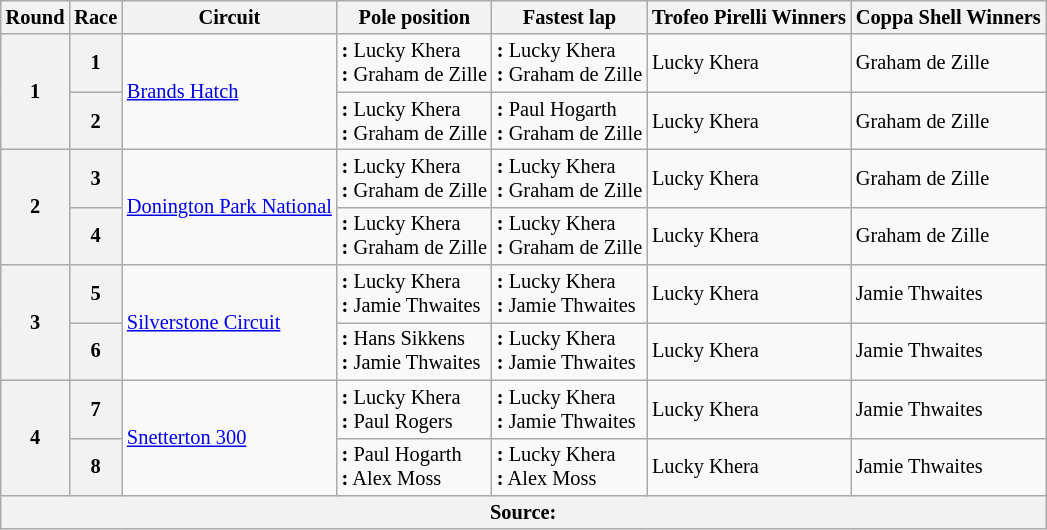<table class="wikitable" style="font-size: 85%;">
<tr>
<th>Round</th>
<th>Race</th>
<th>Circuit</th>
<th>Pole position</th>
<th>Fastest lap</th>
<th>Trofeo Pirelli Winners</th>
<th>Coppa Shell Winners</th>
</tr>
<tr>
<th rowspan=2>1</th>
<th>1</th>
<td rowspan=2><a href='#'>Brands Hatch</a></td>
<td><strong>:</strong>  Lucky Khera<br><strong>:</strong>  Graham de Zille</td>
<td><strong>:</strong>  Lucky Khera<br><strong>:</strong>  Graham de Zille</td>
<td> Lucky Khera</td>
<td> Graham de Zille</td>
</tr>
<tr>
<th>2</th>
<td><strong>:</strong>  Lucky Khera<br><strong>:</strong>  Graham de Zille</td>
<td><strong>:</strong>  Paul Hogarth<br><strong>:</strong>  Graham de Zille</td>
<td> Lucky Khera</td>
<td> Graham de Zille</td>
</tr>
<tr>
<th rowspan=2>2</th>
<th>3</th>
<td rowspan=2><a href='#'>Donington Park National</a></td>
<td><strong>:</strong>  Lucky Khera<br><strong>:</strong>  Graham de Zille</td>
<td><strong>:</strong>  Lucky Khera<br><strong>:</strong>  Graham de Zille</td>
<td> Lucky Khera</td>
<td> Graham de Zille</td>
</tr>
<tr>
<th>4</th>
<td><strong>:</strong>  Lucky Khera<br><strong>:</strong>  Graham de Zille</td>
<td><strong>:</strong>  Lucky Khera<br><strong>:</strong>  Graham de Zille</td>
<td> Lucky Khera</td>
<td> Graham de Zille</td>
</tr>
<tr>
<th rowspan=2>3</th>
<th>5</th>
<td rowspan=2><a href='#'>Silverstone Circuit</a></td>
<td><strong>:</strong>  Lucky Khera<br><strong>:</strong>  Jamie Thwaites</td>
<td><strong>:</strong>  Lucky Khera<br><strong>:</strong>  Jamie Thwaites</td>
<td> Lucky Khera</td>
<td> Jamie Thwaites</td>
</tr>
<tr>
<th>6</th>
<td><strong>:</strong>  Hans Sikkens<br><strong>:</strong>  Jamie Thwaites</td>
<td><strong>:</strong>  Lucky Khera<br><strong>:</strong>  Jamie Thwaites</td>
<td> Lucky Khera</td>
<td> Jamie Thwaites</td>
</tr>
<tr>
<th rowspan=2>4</th>
<th>7</th>
<td rowspan=2><a href='#'>Snetterton 300</a></td>
<td><strong>:</strong>  Lucky Khera<br><strong>:</strong>  Paul Rogers</td>
<td><strong>:</strong>  Lucky Khera<br><strong>:</strong>  Jamie Thwaites</td>
<td> Lucky Khera</td>
<td> Jamie Thwaites</td>
</tr>
<tr>
<th>8</th>
<td><strong>:</strong>  Paul Hogarth<br><strong>:</strong>  Alex Moss</td>
<td><strong>:</strong>  Lucky Khera<br><strong>:</strong>  Alex Moss</td>
<td> Lucky Khera</td>
<td> Jamie Thwaites</td>
</tr>
<tr>
<th colspan=7>Source:</th>
</tr>
</table>
